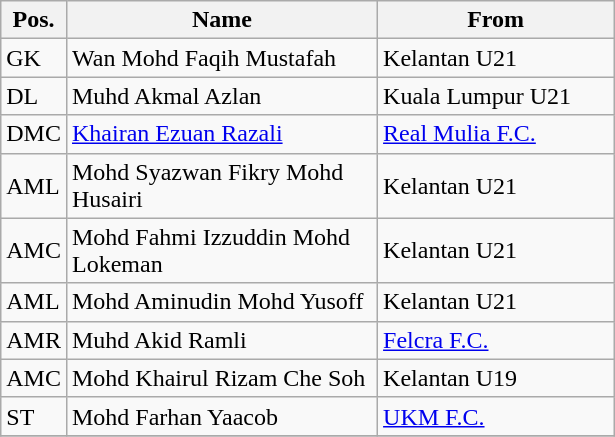<table class="wikitable sortable">
<tr>
<th width= 25>Pos.</th>
<th width= 200>Name</th>
<th width= 150>From</th>
</tr>
<tr>
<td>GK</td>
<td> Wan Mohd Faqih Mustafah</td>
<td> Kelantan U21</td>
</tr>
<tr>
<td>DL</td>
<td> Muhd Akmal Azlan</td>
<td> Kuala Lumpur U21</td>
</tr>
<tr>
<td>DMC</td>
<td> <a href='#'>Khairan Ezuan Razali</a></td>
<td> <a href='#'>Real Mulia F.C.</a></td>
</tr>
<tr>
<td>AML</td>
<td> Mohd Syazwan Fikry Mohd Husairi</td>
<td> Kelantan U21</td>
</tr>
<tr>
<td>AMC</td>
<td> Mohd Fahmi Izzuddin Mohd Lokeman</td>
<td> Kelantan U21</td>
</tr>
<tr>
<td>AML</td>
<td> Mohd Aminudin Mohd Yusoff</td>
<td> Kelantan U21</td>
</tr>
<tr>
<td>AMR</td>
<td> Muhd Akid Ramli</td>
<td> <a href='#'>Felcra F.C.</a></td>
</tr>
<tr>
<td>AMC</td>
<td> Mohd Khairul Rizam Che Soh</td>
<td> Kelantan U19</td>
</tr>
<tr>
<td>ST</td>
<td> Mohd Farhan Yaacob</td>
<td> <a href='#'>UKM F.C.</a></td>
</tr>
<tr>
</tr>
</table>
